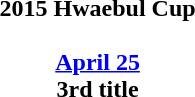<table width=95%>
<tr align=center>
<td><strong>2015 Hwaebul Cup</strong><br><br>  <strong><a href='#'>April 25</a></strong><br><strong>3rd title</strong></td>
</tr>
</table>
